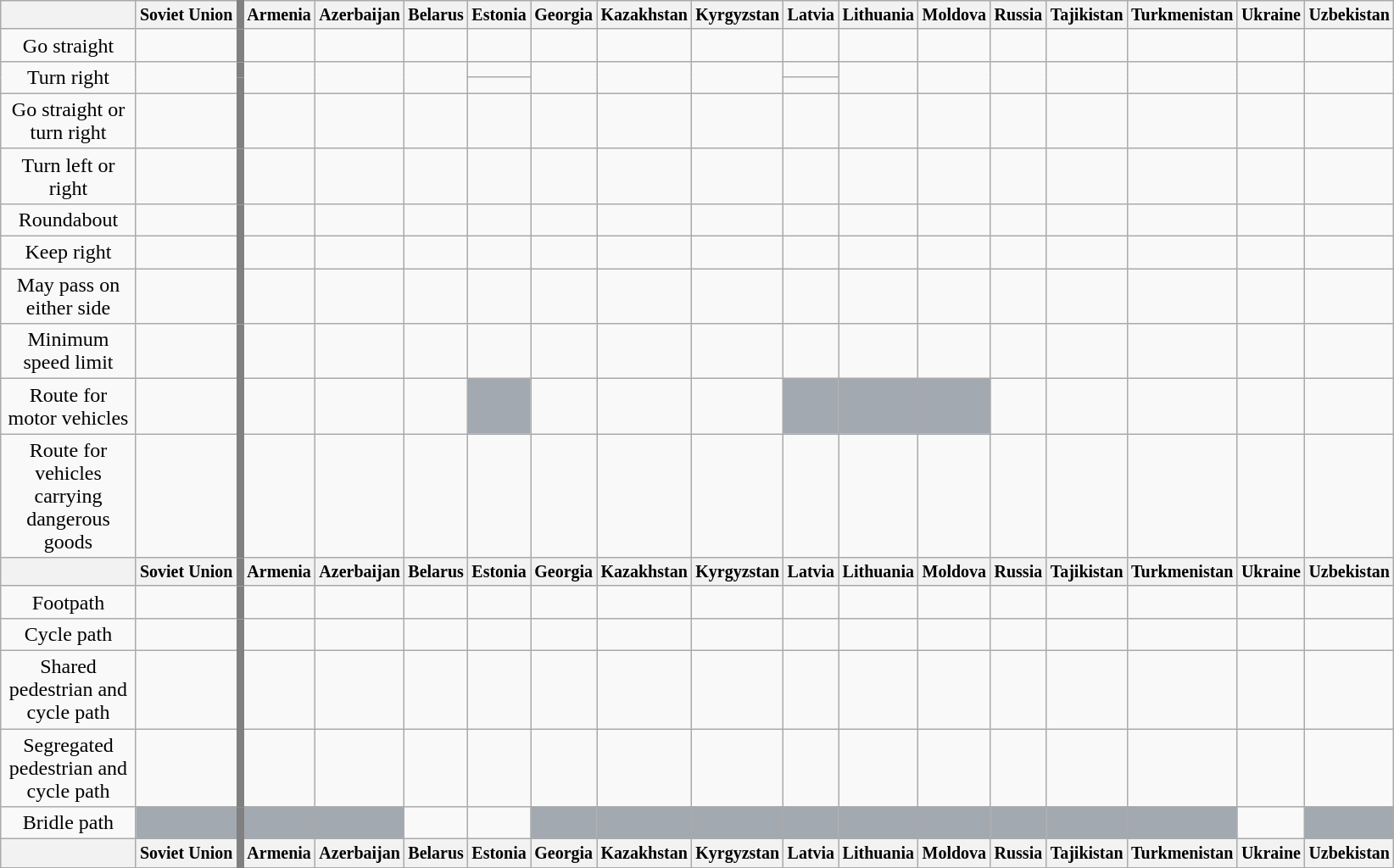<table class="wikitable" style="text-align:center;">
<tr style="font-size:smaller;">
<th width="100"></th>
<th style="border-right: solid 6px grey;">Soviet Union</th>
<th>Armenia</th>
<th>Azerbaijan</th>
<th>Belarus</th>
<th>Estonia</th>
<th>Georgia</th>
<th>Kazakhstan</th>
<th>Kyrgyzstan</th>
<th>Latvia</th>
<th>Lithuania</th>
<th>Moldova</th>
<th>Russia</th>
<th>Tajikistan</th>
<th>Turkmenistan</th>
<th>Ukraine</th>
<th>Uzbekistan</th>
</tr>
<tr>
<td>Go straight</td>
<td style="border-right: solid 6px grey;"></td>
<td></td>
<td></td>
<td></td>
<td></td>
<td></td>
<td></td>
<td></td>
<td></td>
<td></td>
<td></td>
<td></td>
<td></td>
<td></td>
<td></td>
<td></td>
</tr>
<tr>
<td scope="col" rowspan="2">Turn right</td>
<td rowspan="2" style="border-right: solid 6px grey;"></td>
<td rowspan="2"></td>
<td rowspan="2"></td>
<td rowspan="2"></td>
<td></td>
<td rowspan="2"></td>
<td rowspan="2"></td>
<td rowspan="2"></td>
<td></td>
<td rowspan="2"></td>
<td rowspan="2"></td>
<td rowspan="2"></td>
<td rowspan="2"></td>
<td rowspan="2"></td>
<td rowspan="2"></td>
<td rowspan="2"></td>
</tr>
<tr>
<td></td>
<td></td>
</tr>
<tr>
<td>Go straight or turn right</td>
<td style="border-right: solid 6px grey;"></td>
<td></td>
<td></td>
<td></td>
<td></td>
<td></td>
<td></td>
<td></td>
<td></td>
<td></td>
<td></td>
<td></td>
<td></td>
<td></td>
<td></td>
<td></td>
</tr>
<tr>
<td>Turn left or right</td>
<td style="border-right: solid 6px grey;"></td>
<td></td>
<td></td>
<td></td>
<td></td>
<td></td>
<td></td>
<td></td>
<td></td>
<td></td>
<td></td>
<td></td>
<td></td>
<td></td>
<td></td>
<td></td>
</tr>
<tr>
<td>Roundabout</td>
<td style="border-right: solid 6px grey;"></td>
<td></td>
<td></td>
<td></td>
<td></td>
<td></td>
<td></td>
<td></td>
<td></td>
<td></td>
<td></td>
<td></td>
<td></td>
<td></td>
<td></td>
<td></td>
</tr>
<tr>
<td>Keep right</td>
<td style="border-right: solid 6px grey;"></td>
<td></td>
<td></td>
<td></td>
<td></td>
<td></td>
<td></td>
<td></td>
<td></td>
<td></td>
<td></td>
<td></td>
<td></td>
<td></td>
<td></td>
<td></td>
</tr>
<tr>
<td>May pass on either side</td>
<td style="border-right: solid 6px grey;"></td>
<td></td>
<td></td>
<td></td>
<td></td>
<td></td>
<td></td>
<td></td>
<td></td>
<td></td>
<td></td>
<td></td>
<td></td>
<td></td>
<td></td>
<td></td>
</tr>
<tr>
<td>Minimum speed limit</td>
<td style="border-right: solid 6px grey;"></td>
<td></td>
<td></td>
<td></td>
<td></td>
<td></td>
<td></td>
<td></td>
<td></td>
<td></td>
<td></td>
<td></td>
<td></td>
<td></td>
<td></td>
<td></td>
</tr>
<tr>
<td>Route for motor vehicles</td>
<td style="border-right: solid 6px grey;"></td>
<td></td>
<td></td>
<td></td>
<td style="background: #a2a9b1;"></td>
<td></td>
<td></td>
<td></td>
<td style="background: #a2a9b1;"></td>
<td style="background: #a2a9b1;"></td>
<td style="background: #a2a9b1;"></td>
<td></td>
<td></td>
<td></td>
<td></td>
<td></td>
</tr>
<tr>
<td>Route for vehicles carrying dangerous goods</td>
<td style="border-right: solid 6px grey;"></td>
<td></td>
<td></td>
<td></td>
<td></td>
<td></td>
<td></td>
<td></td>
<td></td>
<td></td>
<td></td>
<td></td>
<td></td>
<td></td>
<td></td>
<td></td>
</tr>
<tr style="font-size:smaller;">
<th width="100"></th>
<th style="border-right: solid 6px grey;">Soviet Union</th>
<th>Armenia</th>
<th>Azerbaijan</th>
<th>Belarus</th>
<th>Estonia</th>
<th>Georgia</th>
<th>Kazakhstan</th>
<th>Kyrgyzstan</th>
<th>Latvia</th>
<th>Lithuania</th>
<th>Moldova</th>
<th>Russia</th>
<th>Tajikistan</th>
<th>Turkmenistan</th>
<th>Ukraine</th>
<th>Uzbekistan</th>
</tr>
<tr>
<td>Footpath</td>
<td style="border-right: solid 6px grey;"></td>
<td></td>
<td></td>
<td></td>
<td></td>
<td></td>
<td></td>
<td></td>
<td></td>
<td></td>
<td></td>
<td></td>
<td></td>
<td></td>
<td></td>
<td></td>
</tr>
<tr>
<td>Cycle path</td>
<td style="border-right: solid 6px grey;"></td>
<td></td>
<td></td>
<td></td>
<td></td>
<td></td>
<td></td>
<td></td>
<td></td>
<td></td>
<td></td>
<td></td>
<td></td>
<td></td>
<td></td>
<td></td>
</tr>
<tr>
<td>Shared pedestrian and cycle path</td>
<td style="border-right: solid 6px grey;"></td>
<td></td>
<td></td>
<td></td>
<td></td>
<td></td>
<td></td>
<td></td>
<td></td>
<td></td>
<td></td>
<td></td>
<td></td>
<td></td>
<td></td>
<td></td>
</tr>
<tr>
<td>Segregated pedestrian and cycle path</td>
<td style="border-right: solid 6px grey;"></td>
<td></td>
<td></td>
<td></td>
<td></td>
<td></td>
<td></td>
<td></td>
<td></td>
<td></td>
<td></td>
<td></td>
<td></td>
<td></td>
<td></td>
<td></td>
</tr>
<tr>
<td>Bridle path</td>
<td style="background: #a2a9b1; border-right: solid 6px grey;"></td>
<td style="background: #a2a9b1;"></td>
<td style="background: #a2a9b1;"></td>
<td></td>
<td></td>
<td style="background: #a2a9b1;"></td>
<td style="background: #a2a9b1;"></td>
<td style="background: #a2a9b1;"></td>
<td style="background: #a2a9b1;"></td>
<td style="background: #a2a9b1;"></td>
<td style="background: #a2a9b1;"></td>
<td style="background: #a2a9b1;"></td>
<td style="background: #a2a9b1;"></td>
<td style="background: #a2a9b1;"></td>
<td></td>
<td style="background: #a2a9b1;"></td>
</tr>
<tr style="font-size:smaller;">
<th width="100"></th>
<th style="border-right: solid 6px grey;">Soviet Union</th>
<th>Armenia</th>
<th>Azerbaijan</th>
<th>Belarus</th>
<th>Estonia</th>
<th>Georgia</th>
<th>Kazakhstan</th>
<th>Kyrgyzstan</th>
<th>Latvia</th>
<th>Lithuania</th>
<th>Moldova</th>
<th>Russia</th>
<th>Tajikistan</th>
<th>Turkmenistan</th>
<th>Ukraine</th>
<th>Uzbekistan</th>
</tr>
</table>
